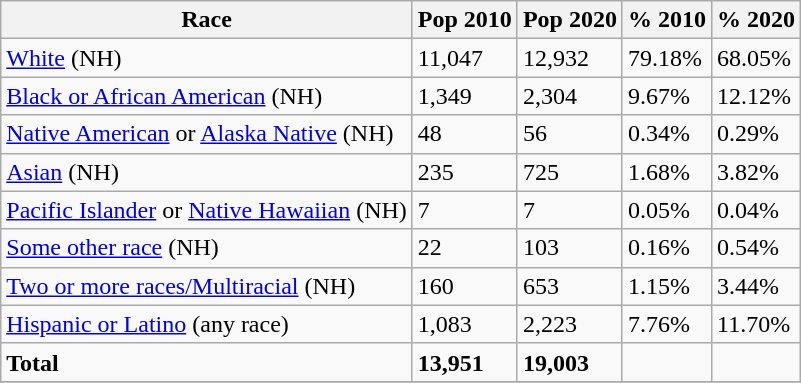<table class="wikitable">
<tr>
<th>Race</th>
<th>Pop 2010</th>
<th>Pop 2020</th>
<th>% 2010</th>
<th>% 2020</th>
</tr>
<tr>
<td><a href='#'>White</a> (NH)</td>
<td>11,047</td>
<td>12,932</td>
<td>79.18%</td>
<td>68.05%</td>
</tr>
<tr>
<td><a href='#'>Black or African American</a> (NH)</td>
<td>1,349</td>
<td>2,304</td>
<td>9.67%</td>
<td>12.12%</td>
</tr>
<tr>
<td><a href='#'>Native American</a> or <a href='#'>Alaska Native</a> (NH)</td>
<td>48</td>
<td>56</td>
<td>0.34%</td>
<td>0.29%</td>
</tr>
<tr>
<td><a href='#'>Asian</a> (NH)</td>
<td>235</td>
<td>725</td>
<td>1.68%</td>
<td>3.82%</td>
</tr>
<tr>
<td><a href='#'>Pacific Islander</a> or <a href='#'>Native Hawaiian</a> (NH)</td>
<td>7</td>
<td>7</td>
<td>0.05%</td>
<td>0.04%</td>
</tr>
<tr>
<td><a href='#'>Some other race</a> (NH)</td>
<td>22</td>
<td>103</td>
<td>0.16%</td>
<td>0.54%</td>
</tr>
<tr>
<td><a href='#'>Two or more races/Multiracial</a> (NH)</td>
<td>160</td>
<td>653</td>
<td>1.15%</td>
<td>3.44%</td>
</tr>
<tr>
<td><a href='#'>Hispanic or Latino</a> (any race)</td>
<td>1,083</td>
<td>2,223</td>
<td>7.76%</td>
<td>11.70%</td>
</tr>
<tr>
<td><strong>Total</strong></td>
<td><strong>13,951</strong></td>
<td><strong>19,003</strong></td>
<td></td>
<td></td>
</tr>
<tr>
</tr>
</table>
